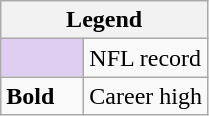<table class="wikitable mw-collapsible mw-collapsed">
<tr>
<th colspan="2">Legend</th>
</tr>
<tr>
<td style="background:#e0cef2; width:3em;"></td>
<td>NFL record</td>
</tr>
<tr>
<td><strong>Bold</strong></td>
<td>Career high</td>
</tr>
</table>
